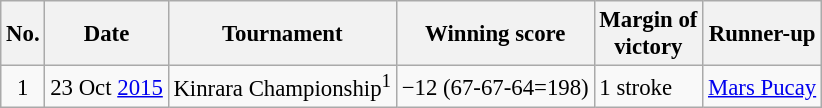<table class="wikitable" style="font-size:95%;">
<tr>
<th>No.</th>
<th>Date</th>
<th>Tournament</th>
<th>Winning score</th>
<th>Margin of<br>victory</th>
<th>Runner-up</th>
</tr>
<tr>
<td align=center>1</td>
<td align=right>23 Oct <a href='#'>2015</a></td>
<td>Kinrara Championship<sup>1</sup></td>
<td>−12 (67-67-64=198)</td>
<td>1 stroke</td>
<td> <a href='#'>Mars Pucay</a></td>
</tr>
</table>
